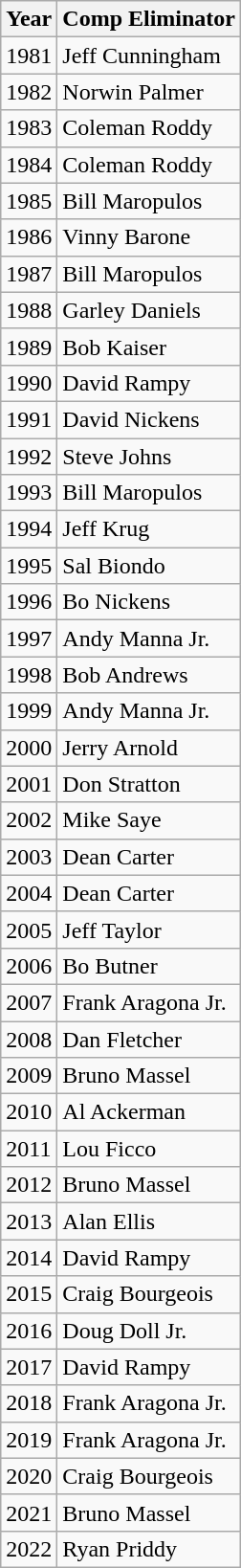<table class="wikitable">
<tr>
<th>Year</th>
<th>Comp Eliminator</th>
</tr>
<tr>
<td>1981</td>
<td>Jeff Cunningham</td>
</tr>
<tr>
<td>1982</td>
<td>Norwin Palmer</td>
</tr>
<tr>
<td>1983</td>
<td>Coleman Roddy</td>
</tr>
<tr>
<td>1984</td>
<td>Coleman Roddy</td>
</tr>
<tr>
<td>1985</td>
<td>Bill Maropulos</td>
</tr>
<tr>
<td>1986</td>
<td>Vinny Barone</td>
</tr>
<tr>
<td>1987</td>
<td>Bill Maropulos</td>
</tr>
<tr>
<td>1988</td>
<td>Garley Daniels</td>
</tr>
<tr>
<td>1989</td>
<td>Bob Kaiser</td>
</tr>
<tr>
<td>1990</td>
<td>David Rampy</td>
</tr>
<tr>
<td>1991</td>
<td>David Nickens</td>
</tr>
<tr>
<td>1992</td>
<td>Steve Johns</td>
</tr>
<tr>
<td>1993</td>
<td>Bill Maropulos</td>
</tr>
<tr>
<td>1994</td>
<td>Jeff Krug</td>
</tr>
<tr>
<td>1995</td>
<td>Sal Biondo</td>
</tr>
<tr>
<td>1996</td>
<td>Bo Nickens</td>
</tr>
<tr>
<td>1997</td>
<td>Andy Manna Jr.</td>
</tr>
<tr>
<td>1998</td>
<td>Bob Andrews</td>
</tr>
<tr>
<td>1999</td>
<td>Andy Manna Jr.</td>
</tr>
<tr>
<td>2000</td>
<td>Jerry Arnold</td>
</tr>
<tr>
<td>2001</td>
<td>Don Stratton</td>
</tr>
<tr>
<td>2002</td>
<td>Mike Saye</td>
</tr>
<tr>
<td>2003</td>
<td>Dean Carter</td>
</tr>
<tr>
<td>2004</td>
<td>Dean Carter</td>
</tr>
<tr>
<td>2005</td>
<td>Jeff Taylor</td>
</tr>
<tr>
<td>2006</td>
<td>Bo Butner</td>
</tr>
<tr>
<td>2007</td>
<td>Frank Aragona Jr.</td>
</tr>
<tr>
<td>2008</td>
<td>Dan Fletcher</td>
</tr>
<tr>
<td>2009</td>
<td>Bruno Massel</td>
</tr>
<tr>
<td>2010</td>
<td>Al Ackerman</td>
</tr>
<tr>
<td>2011</td>
<td>Lou Ficco</td>
</tr>
<tr>
<td>2012</td>
<td>Bruno Massel</td>
</tr>
<tr>
<td>2013</td>
<td>Alan Ellis</td>
</tr>
<tr>
<td>2014</td>
<td>David Rampy</td>
</tr>
<tr>
<td>2015</td>
<td>Craig Bourgeois</td>
</tr>
<tr>
<td>2016</td>
<td>Doug Doll Jr.</td>
</tr>
<tr>
<td>2017</td>
<td>David Rampy</td>
</tr>
<tr>
<td>2018</td>
<td>Frank Aragona Jr.</td>
</tr>
<tr>
<td>2019</td>
<td>Frank Aragona Jr.</td>
</tr>
<tr>
<td>2020</td>
<td>Craig Bourgeois</td>
</tr>
<tr>
<td>2021</td>
<td>Bruno Massel</td>
</tr>
<tr>
<td>2022</td>
<td>Ryan Priddy</td>
</tr>
</table>
